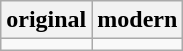<table class="wikitable">
<tr>
<th>original</th>
<th>modern</th>
</tr>
<tr>
<td></td>
<td></td>
</tr>
</table>
